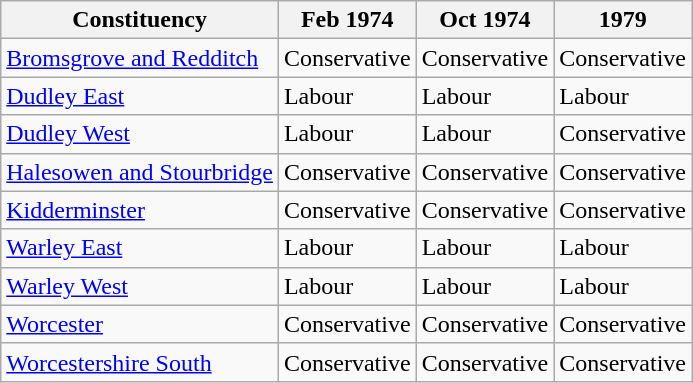<table class="wikitable">
<tr>
<th>Constituency</th>
<th>Feb 1974</th>
<th>Oct 1974</th>
<th>1979</th>
</tr>
<tr>
<td><a href='#'>Bromsgrove and Redditch</a></td>
<td bgcolor=>Conservative</td>
<td bgcolor=>Conservative</td>
<td bgcolor=>Conservative</td>
</tr>
<tr>
<td><a href='#'>Dudley East</a></td>
<td bgcolor=>Labour</td>
<td bgcolor=>Labour</td>
<td bgcolor=>Labour</td>
</tr>
<tr>
<td><a href='#'>Dudley West</a></td>
<td bgcolor=>Labour</td>
<td bgcolor=>Labour</td>
<td bgcolor=>Conservative</td>
</tr>
<tr>
<td><a href='#'>Halesowen and Stourbridge</a></td>
<td bgcolor=>Conservative</td>
<td bgcolor=>Conservative</td>
<td bgcolor=>Conservative</td>
</tr>
<tr>
<td><a href='#'>Kidderminster</a></td>
<td bgcolor=>Conservative</td>
<td bgcolor=>Conservative</td>
<td bgcolor=>Conservative</td>
</tr>
<tr>
<td><a href='#'>Warley East</a></td>
<td bgcolor=>Labour</td>
<td bgcolor=>Labour</td>
<td bgcolor=>Labour</td>
</tr>
<tr>
<td><a href='#'>Warley West</a></td>
<td bgcolor=>Labour</td>
<td bgcolor=>Labour</td>
<td bgcolor=>Labour</td>
</tr>
<tr>
<td><a href='#'>Worcester</a></td>
<td bgcolor=>Conservative</td>
<td bgcolor=>Conservative</td>
<td bgcolor=>Conservative</td>
</tr>
<tr>
<td><a href='#'>Worcestershire South</a></td>
<td bgcolor=>Conservative</td>
<td bgcolor=>Conservative</td>
<td bgcolor=>Conservative</td>
</tr>
</table>
